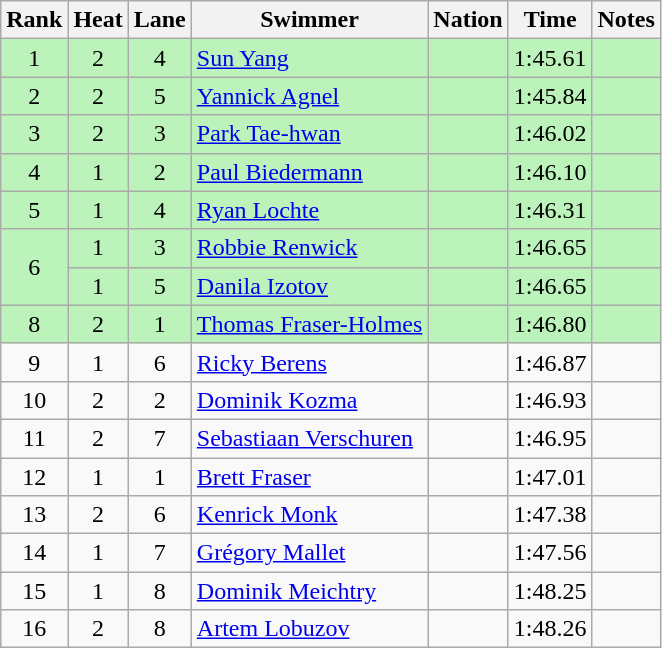<table class="wikitable sortable" style="text-align:center">
<tr>
<th>Rank</th>
<th>Heat</th>
<th>Lane</th>
<th>Swimmer</th>
<th>Nation</th>
<th>Time</th>
<th>Notes</th>
</tr>
<tr bgcolor=bbf3bb>
<td>1</td>
<td>2</td>
<td>4</td>
<td align=left><a href='#'>Sun Yang</a></td>
<td align=left></td>
<td>1:45.61</td>
<td></td>
</tr>
<tr bgcolor=bbf3bb>
<td>2</td>
<td>2</td>
<td>5</td>
<td align=left><a href='#'>Yannick Agnel</a></td>
<td align=left></td>
<td>1:45.84</td>
<td></td>
</tr>
<tr bgcolor=bbf3bb>
<td>3</td>
<td>2</td>
<td>3</td>
<td align=left><a href='#'>Park Tae-hwan</a></td>
<td align=left></td>
<td>1:46.02</td>
<td></td>
</tr>
<tr bgcolor=bbf3bb>
<td>4</td>
<td>1</td>
<td>2</td>
<td align=left><a href='#'>Paul Biedermann</a></td>
<td align=left></td>
<td>1:46.10</td>
<td></td>
</tr>
<tr bgcolor=bbf3bb>
<td>5</td>
<td>1</td>
<td>4</td>
<td align=left><a href='#'>Ryan Lochte</a></td>
<td align=left></td>
<td>1:46.31</td>
<td></td>
</tr>
<tr bgcolor=bbf3bb>
<td rowspan=2>6</td>
<td>1</td>
<td>3</td>
<td align=left><a href='#'>Robbie Renwick</a></td>
<td align=left></td>
<td>1:46.65</td>
<td></td>
</tr>
<tr bgcolor=bbf3bb>
<td>1</td>
<td>5</td>
<td align=left><a href='#'>Danila Izotov</a></td>
<td align=left></td>
<td>1:46.65</td>
<td></td>
</tr>
<tr bgcolor=bbf3bb>
<td>8</td>
<td>2</td>
<td>1</td>
<td align=left><a href='#'>Thomas Fraser-Holmes</a></td>
<td align=left></td>
<td>1:46.80</td>
<td></td>
</tr>
<tr>
<td>9</td>
<td>1</td>
<td>6</td>
<td align=left><a href='#'>Ricky Berens</a></td>
<td align=left></td>
<td>1:46.87</td>
<td></td>
</tr>
<tr>
<td>10</td>
<td>2</td>
<td>2</td>
<td align=left><a href='#'>Dominik Kozma</a></td>
<td align=left></td>
<td>1:46.93</td>
<td></td>
</tr>
<tr>
<td>11</td>
<td>2</td>
<td>7</td>
<td align=left><a href='#'>Sebastiaan Verschuren</a></td>
<td align=left></td>
<td>1:46.95</td>
<td></td>
</tr>
<tr>
<td>12</td>
<td>1</td>
<td>1</td>
<td align=left><a href='#'>Brett Fraser</a></td>
<td align=left></td>
<td>1:47.01</td>
<td></td>
</tr>
<tr>
<td>13</td>
<td>2</td>
<td>6</td>
<td align=left><a href='#'>Kenrick Monk</a></td>
<td align=left></td>
<td>1:47.38</td>
<td></td>
</tr>
<tr>
<td>14</td>
<td>1</td>
<td>7</td>
<td align=left><a href='#'>Grégory Mallet</a></td>
<td align=left></td>
<td>1:47.56</td>
<td></td>
</tr>
<tr>
<td>15</td>
<td>1</td>
<td>8</td>
<td align=left><a href='#'>Dominik Meichtry</a></td>
<td align=left></td>
<td>1:48.25</td>
<td></td>
</tr>
<tr>
<td>16</td>
<td>2</td>
<td>8</td>
<td align=left><a href='#'>Artem Lobuzov</a></td>
<td align=left></td>
<td>1:48.26</td>
<td></td>
</tr>
</table>
